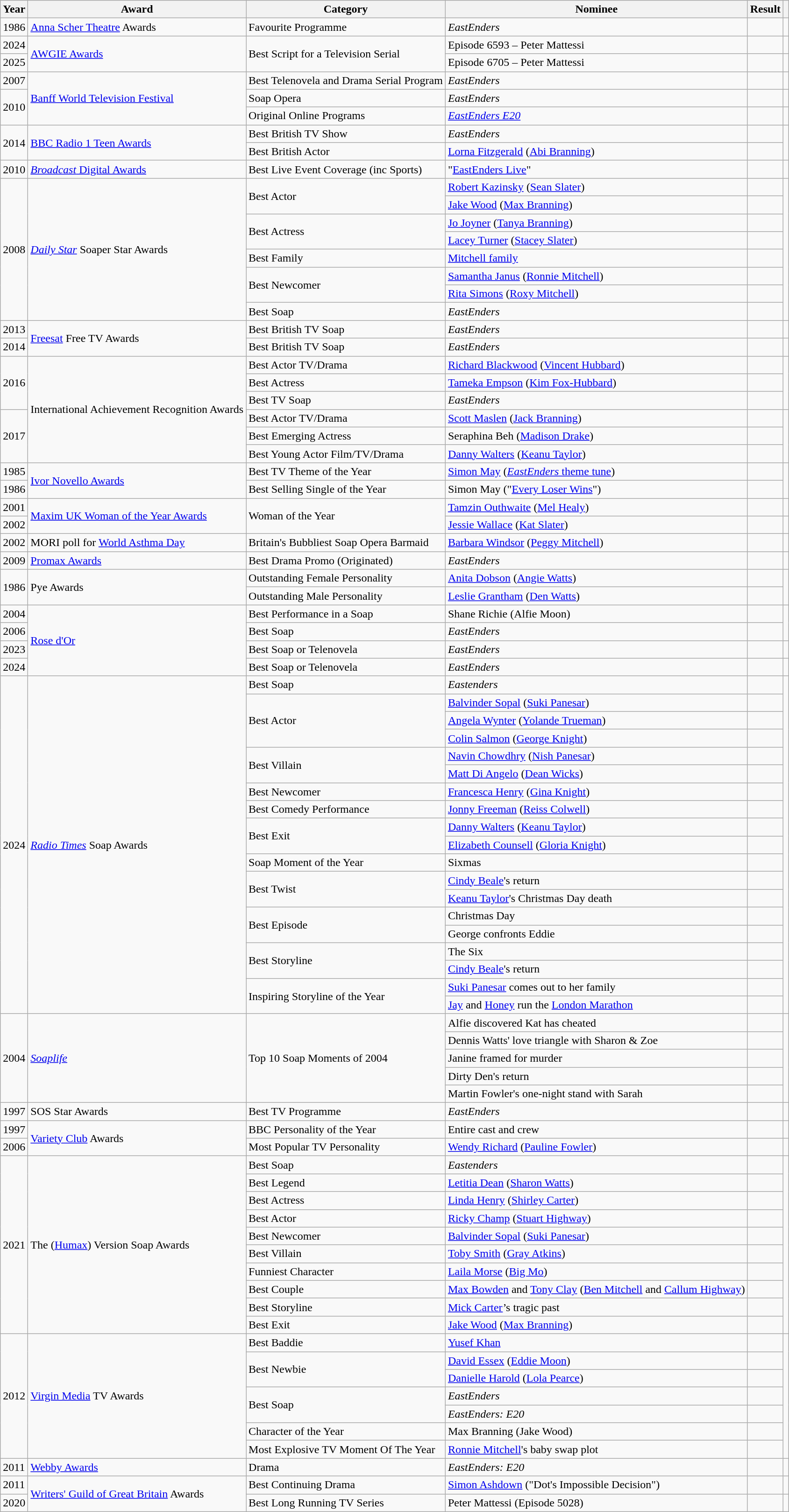<table class="wikitable sortable">
<tr>
<th>Year</th>
<th>Award</th>
<th>Category</th>
<th>Nominee</th>
<th>Result</th>
<th></th>
</tr>
<tr>
<td>1986</td>
<td><a href='#'>Anna Scher Theatre</a> Awards</td>
<td>Favourite Programme</td>
<td><em>EastEnders</em></td>
<td></td>
<td align="center"></td>
</tr>
<tr>
<td>2024</td>
<td rowspan="2"><a href='#'>AWGIE Awards</a></td>
<td rowspan="2">Best Script for a Television Serial</td>
<td>Episode 6593 – Peter Mattessi</td>
<td></td>
<td align="center"></td>
</tr>
<tr>
<td>2025</td>
<td>Episode 6705 – Peter Mattessi</td>
<td></td>
<td align="center"></td>
</tr>
<tr>
<td>2007</td>
<td rowspan="3"><a href='#'>Banff World Television Festival</a></td>
<td>Best Telenovela and Drama Serial Program</td>
<td><em>EastEnders</em></td>
<td></td>
<td align="center"></td>
</tr>
<tr>
<td rowspan="2">2010</td>
<td>Soap Opera</td>
<td><em>EastEnders</em></td>
<td></td>
<td align="center"></td>
</tr>
<tr>
<td>Original Online Programs</td>
<td><em><a href='#'>EastEnders E20</a></em></td>
<td></td>
<td align="center"></td>
</tr>
<tr>
<td rowspan="2">2014</td>
<td rowspan="2"><a href='#'>BBC Radio 1 Teen Awards</a></td>
<td>Best British TV Show</td>
<td><em>EastEnders</em></td>
<td></td>
<td rowspan="2" align="center"></td>
</tr>
<tr>
<td>Best British Actor</td>
<td><a href='#'>Lorna Fitzgerald</a> (<a href='#'>Abi Branning</a>)</td>
<td></td>
</tr>
<tr>
<td>2010</td>
<td><a href='#'><em>Broadcast</em> Digital Awards</a></td>
<td>Best Live Event Coverage (inc Sports)</td>
<td>"<a href='#'>EastEnders Live</a>"</td>
<td></td>
<td align="center"></td>
</tr>
<tr>
<td rowspan="8">2008</td>
<td rowspan="8"><em><a href='#'>Daily Star</a></em> Soaper Star Awards</td>
<td rowspan="2">Best Actor</td>
<td><a href='#'>Robert Kazinsky</a> (<a href='#'>Sean Slater</a>)</td>
<td></td>
<td rowspan="8" align="center"><br></td>
</tr>
<tr>
<td><a href='#'>Jake Wood</a> (<a href='#'>Max Branning</a>)</td>
<td></td>
</tr>
<tr>
<td rowspan="2">Best Actress</td>
<td><a href='#'>Jo Joyner</a> (<a href='#'>Tanya Branning</a>)</td>
<td></td>
</tr>
<tr>
<td><a href='#'>Lacey Turner</a> (<a href='#'>Stacey Slater</a>)</td>
<td></td>
</tr>
<tr>
<td>Best Family</td>
<td><a href='#'>Mitchell family</a></td>
<td></td>
</tr>
<tr>
<td rowspan="2">Best Newcomer</td>
<td><a href='#'>Samantha Janus</a> (<a href='#'>Ronnie Mitchell</a>)</td>
<td></td>
</tr>
<tr>
<td><a href='#'>Rita Simons</a> (<a href='#'>Roxy Mitchell</a>)</td>
<td></td>
</tr>
<tr>
<td>Best Soap</td>
<td><em>EastEnders</em></td>
<td></td>
</tr>
<tr>
<td>2013</td>
<td rowspan="2"><a href='#'>Freesat</a> Free TV Awards</td>
<td>Best British TV Soap</td>
<td><em>EastEnders</em></td>
<td></td>
<td align="center"></td>
</tr>
<tr>
<td>2014</td>
<td>Best British TV Soap</td>
<td><em>EastEnders</em></td>
<td></td>
<td align="center"></td>
</tr>
<tr>
<td rowspan="3">2016</td>
<td rowspan="6">International Achievement Recognition Awards</td>
<td>Best Actor TV/Drama</td>
<td><a href='#'>Richard Blackwood</a> (<a href='#'>Vincent Hubbard</a>)</td>
<td></td>
<td rowspan="3" align="center"></td>
</tr>
<tr>
<td>Best Actress</td>
<td><a href='#'>Tameka Empson</a> (<a href='#'>Kim Fox-Hubbard</a>)</td>
<td></td>
</tr>
<tr>
<td>Best TV Soap</td>
<td><em>EastEnders</em></td>
<td></td>
</tr>
<tr>
<td rowspan="3">2017</td>
<td>Best Actor TV/Drama</td>
<td><a href='#'>Scott Maslen</a> (<a href='#'>Jack Branning</a>)</td>
<td></td>
<td rowspan="3" align="center"></td>
</tr>
<tr>
<td>Best Emerging Actress</td>
<td>Seraphina Beh (<a href='#'>Madison Drake</a>)</td>
<td></td>
</tr>
<tr>
<td>Best Young Actor Film/TV/Drama</td>
<td><a href='#'>Danny Walters</a> (<a href='#'>Keanu Taylor</a>)</td>
<td></td>
</tr>
<tr>
<td>1985</td>
<td rowspan="2"><a href='#'>Ivor Novello Awards</a></td>
<td>Best TV Theme of the Year</td>
<td><a href='#'>Simon May</a> (<a href='#'><em>EastEnders</em> theme tune</a>)</td>
<td></td>
<td rowspan="2" align="center"></td>
</tr>
<tr>
<td>1986</td>
<td>Best Selling Single of the Year</td>
<td>Simon May ("<a href='#'>Every Loser Wins</a>")</td>
<td></td>
</tr>
<tr>
<td>2001</td>
<td rowspan = "2"><a href='#'>Maxim UK Woman of the Year Awards</a></td>
<td rowspan = "2">Woman of the Year</td>
<td><a href='#'>Tamzin Outhwaite</a> (<a href='#'>Mel Healy</a>)</td>
<td></td>
<td align="center"></td>
</tr>
<tr>
<td>2002</td>
<td><a href='#'>Jessie Wallace</a> (<a href='#'>Kat Slater</a>)</td>
<td></td>
<td align="center"></td>
</tr>
<tr>
<td>2002</td>
<td>MORI poll for <a href='#'>World Asthma Day</a></td>
<td>Britain's Bubbliest Soap Opera Barmaid</td>
<td><a href='#'>Barbara Windsor</a> (<a href='#'>Peggy Mitchell</a>)</td>
<td></td>
<td align="center"></td>
</tr>
<tr>
<td>2009</td>
<td><a href='#'>Promax Awards</a></td>
<td>Best Drama Promo (Originated)</td>
<td><em>EastEnders</em></td>
<td></td>
<td align="center"></td>
</tr>
<tr>
<td rowspan="2">1986</td>
<td rowspan="2">Pye Awards</td>
<td>Outstanding Female Personality</td>
<td><a href='#'>Anita Dobson</a> (<a href='#'>Angie Watts</a>)</td>
<td></td>
<td rowspan="2" align="center"><br></td>
</tr>
<tr>
<td>Outstanding Male Personality</td>
<td><a href='#'>Leslie Grantham</a> (<a href='#'>Den Watts</a>)</td>
<td></td>
</tr>
<tr>
<td>2004</td>
<td rowspan="4"><a href='#'>Rose d'Or</a></td>
<td>Best Performance in a Soap</td>
<td>Shane Richie (Alfie Moon)</td>
<td></td>
<td rowspan="2" align="center"></td>
</tr>
<tr>
<td>2006</td>
<td>Best Soap</td>
<td><em>EastEnders</em></td>
<td></td>
</tr>
<tr>
<td>2023</td>
<td>Best Soap or Telenovela</td>
<td><em>EastEnders</em></td>
<td></td>
<td align="center"></td>
</tr>
<tr>
<td>2024</td>
<td>Best Soap or Telenovela</td>
<td><em>EastEnders</em></td>
<td></td>
<td align="center"></td>
</tr>
<tr>
<td rowspan = "19">2024</td>
<td rowspan = "19"><em><a href='#'>Radio Times</a></em> Soap Awards</td>
<td>Best Soap</td>
<td><em>Eastenders</em></td>
<td></td>
<td rowspan = "19" align="center"></td>
</tr>
<tr>
<td rowspan = "3">Best Actor</td>
<td><a href='#'>Balvinder Sopal</a> (<a href='#'>Suki Panesar</a>)</td>
<td></td>
</tr>
<tr>
<td><a href='#'>Angela Wynter</a> (<a href='#'>Yolande Trueman</a>)</td>
<td></td>
</tr>
<tr>
<td><a href='#'>Colin Salmon</a> (<a href='#'>George Knight</a>)</td>
<td></td>
</tr>
<tr>
<td rowspan = "2">Best Villain</td>
<td><a href='#'>Navin Chowdhry</a> (<a href='#'>Nish Panesar</a>)</td>
<td></td>
</tr>
<tr>
<td><a href='#'>Matt Di Angelo</a> (<a href='#'>Dean Wicks</a>)</td>
<td></td>
</tr>
<tr>
<td>Best Newcomer</td>
<td><a href='#'>Francesca Henry</a> (<a href='#'>Gina Knight</a>)</td>
<td></td>
</tr>
<tr>
<td>Best Comedy Performance</td>
<td><a href='#'>Jonny Freeman</a> (<a href='#'>Reiss Colwell</a>)</td>
<td></td>
</tr>
<tr>
<td rowspan = "2">Best Exit</td>
<td><a href='#'>Danny Walters</a> (<a href='#'>Keanu Taylor</a>)</td>
<td></td>
</tr>
<tr>
<td><a href='#'>Elizabeth Counsell</a> (<a href='#'>Gloria Knight</a>)</td>
<td></td>
</tr>
<tr>
<td>Soap Moment of the Year</td>
<td>Sixmas</td>
<td></td>
</tr>
<tr>
<td rowspan = "2">Best Twist</td>
<td><a href='#'>Cindy Beale</a>'s return</td>
<td></td>
</tr>
<tr>
<td><a href='#'>Keanu Taylor</a>'s Christmas Day death</td>
<td></td>
</tr>
<tr>
<td rowspan = "2">Best Episode</td>
<td>Christmas Day</td>
<td></td>
</tr>
<tr>
<td>George confronts Eddie</td>
<td></td>
</tr>
<tr>
<td rowspan = "2">Best Storyline</td>
<td>The Six</td>
<td></td>
</tr>
<tr>
<td><a href='#'>Cindy Beale</a>'s return</td>
<td></td>
</tr>
<tr>
<td rowspan = "2">Inspiring Storyline of the Year</td>
<td><a href='#'>Suki Panesar</a> comes out to her family</td>
<td></td>
</tr>
<tr>
<td><a href='#'>Jay</a> and <a href='#'>Honey</a> run the <a href='#'>London Marathon</a></td>
<td></td>
</tr>
<tr>
<td rowspan = "5">2004</td>
<td rowspan = "5"><em><a href='#'>Soaplife</a></em></td>
<td rowspan = "5">Top 10 Soap Moments of 2004</td>
<td>Alfie discovered Kat has cheated</td>
<td></td>
<td rowspan = "5" align="center"></td>
</tr>
<tr>
<td>Dennis Watts' love triangle with Sharon & Zoe</td>
<td></td>
</tr>
<tr>
<td>Janine framed for murder</td>
<td></td>
</tr>
<tr>
<td>Dirty Den's return</td>
<td></td>
</tr>
<tr>
<td>Martin Fowler's one-night stand with Sarah</td>
<td></td>
</tr>
<tr>
<td>1997</td>
<td>SOS Star Awards</td>
<td>Best TV Programme</td>
<td><em>EastEnders</em></td>
<td></td>
<td align="center"><br></td>
</tr>
<tr>
<td>1997</td>
<td rowspan="2"><a href='#'>Variety Club</a> Awards</td>
<td>BBC Personality of the Year</td>
<td>Entire cast and crew</td>
<td></td>
<td align="center"></td>
</tr>
<tr>
<td>2006</td>
<td>Most Popular TV Personality</td>
<td><a href='#'>Wendy Richard</a> (<a href='#'>Pauline Fowler</a>)</td>
<td></td>
<td align="center"></td>
</tr>
<tr>
<td rowspan = "10">2021</td>
<td rowspan = "10">The (<a href='#'>Humax</a>) Version Soap Awards</td>
<td>Best Soap</td>
<td><em>Eastenders</em></td>
<td></td>
<td rowspan = "10" align="center"><br></td>
</tr>
<tr>
<td>Best Legend</td>
<td><a href='#'>Letitia Dean</a> (<a href='#'>Sharon Watts</a>)</td>
<td></td>
</tr>
<tr>
<td>Best Actress</td>
<td><a href='#'>Linda Henry</a> (<a href='#'>Shirley Carter</a>)</td>
<td></td>
</tr>
<tr>
<td>Best Actor</td>
<td><a href='#'>Ricky Champ</a> (<a href='#'>Stuart Highway</a>)</td>
<td></td>
</tr>
<tr>
<td>Best Newcomer</td>
<td><a href='#'>Balvinder Sopal</a> (<a href='#'>Suki Panesar</a>)</td>
<td></td>
</tr>
<tr>
<td>Best Villain</td>
<td><a href='#'>Toby Smith</a> (<a href='#'>Gray Atkins</a>)</td>
<td></td>
</tr>
<tr>
<td>Funniest Character</td>
<td><a href='#'>Laila Morse</a> (<a href='#'>Big Mo</a>)</td>
<td></td>
</tr>
<tr>
<td>Best Couple</td>
<td><a href='#'>Max Bowden</a> and <a href='#'>Tony Clay</a> (<a href='#'>Ben Mitchell</a> and <a href='#'>Callum Highway</a>)</td>
<td></td>
</tr>
<tr>
<td>Best Storyline</td>
<td><a href='#'>Mick Carter</a>’s tragic past</td>
<td></td>
</tr>
<tr>
<td>Best Exit</td>
<td><a href='#'>Jake Wood</a> (<a href='#'>Max Branning</a>)</td>
<td></td>
</tr>
<tr>
<td rowspan="7">2012</td>
<td rowspan="7"><a href='#'>Virgin Media</a> TV Awards</td>
<td>Best Baddie</td>
<td><a href='#'>Yusef Khan</a></td>
<td></td>
<td rowspan="7" align="center"><br><br><br><br><br></td>
</tr>
<tr>
<td rowspan="2">Best Newbie</td>
<td><a href='#'>David Essex</a> (<a href='#'>Eddie Moon</a>)</td>
<td></td>
</tr>
<tr>
<td><a href='#'>Danielle Harold</a> (<a href='#'>Lola Pearce</a>)</td>
<td></td>
</tr>
<tr>
<td rowspan="2">Best Soap</td>
<td><em>EastEnders</em></td>
<td></td>
</tr>
<tr>
<td><em>EastEnders: E20</em></td>
<td></td>
</tr>
<tr>
<td>Character of the Year</td>
<td>Max Branning (Jake Wood)</td>
<td></td>
</tr>
<tr>
<td>Most Explosive TV Moment Of The Year</td>
<td><a href='#'>Ronnie Mitchell</a>'s baby swap plot</td>
<td></td>
</tr>
<tr>
<td>2011</td>
<td><a href='#'>Webby Awards</a></td>
<td>Drama</td>
<td><em>EastEnders: E20</em></td>
<td></td>
<td align="center"></td>
</tr>
<tr>
<td>2011</td>
<td rowspan="2"><a href='#'>Writers' Guild of Great Britain</a> Awards</td>
<td>Best Continuing Drama</td>
<td><a href='#'>Simon Ashdown</a> ("Dot's Impossible Decision")</td>
<td></td>
<td align="center"></td>
</tr>
<tr>
<td>2020</td>
<td>Best Long Running TV Series</td>
<td>Peter Mattessi (Episode 5028)</td>
<td></td>
<td align="center"></td>
</tr>
</table>
